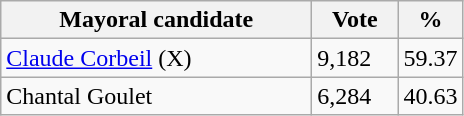<table class="wikitable">
<tr>
<th bgcolor="#DDDDFF" width="200px">Mayoral candidate</th>
<th bgcolor="#DDDDFF" width="50px">Vote</th>
<th bgcolor="#DDDDFF" width="30px">%</th>
</tr>
<tr>
<td><a href='#'>Claude Corbeil</a> (X)</td>
<td>9,182</td>
<td>59.37</td>
</tr>
<tr>
<td>Chantal Goulet</td>
<td>6,284</td>
<td>40.63</td>
</tr>
</table>
